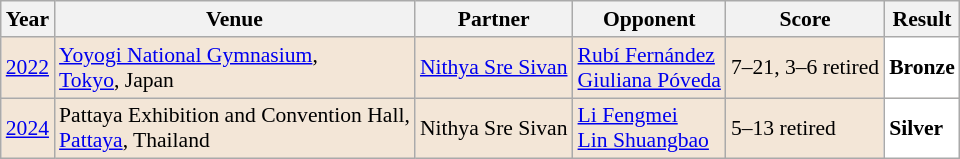<table class="sortable wikitable" style="font-size: 90%;">
<tr>
<th>Year</th>
<th>Venue</th>
<th>Partner</th>
<th>Opponent</th>
<th>Score</th>
<th>Result</th>
</tr>
<tr style="background:#F3E6D7">
<td align="center"><a href='#'>2022</a></td>
<td align="left"><a href='#'>Yoyogi National Gymnasium</a>,<br><a href='#'>Tokyo</a>, Japan</td>
<td align="left"> <a href='#'>Nithya Sre Sivan</a></td>
<td align="left"> <a href='#'>Rubí Fernández</a><br> <a href='#'>Giuliana Póveda</a></td>
<td align="left">7–21, 3–6 retired</td>
<td style="text-align:left; background:white"> <strong>Bronze</strong></td>
</tr>
<tr style="background:#F3E6D7">
<td align="center"><a href='#'>2024</a></td>
<td align="left">Pattaya Exhibition and Convention Hall,<br><a href='#'>Pattaya</a>, Thailand</td>
<td align="left"> Nithya Sre Sivan</td>
<td align="left"> <a href='#'>Li Fengmei</a><br> <a href='#'>Lin Shuangbao</a></td>
<td align="left">5–13 retired</td>
<td style="text-align:left; background:white"> <strong>Silver</strong></td>
</tr>
</table>
